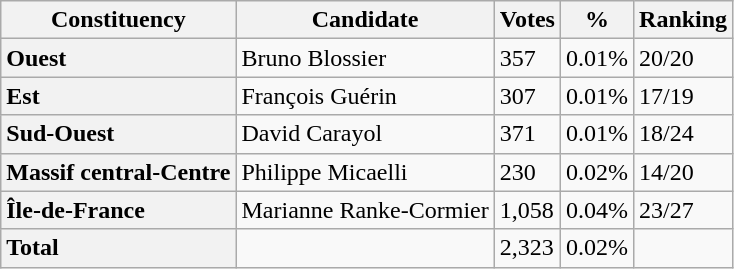<table class="wikitable">
<tr>
<th>Constituency</th>
<th>Candidate</th>
<th>Votes</th>
<th>%</th>
<th>Ranking</th>
</tr>
<tr>
<th style="text-align: left;">Ouest</th>
<td>Bruno Blossier</td>
<td>357</td>
<td>0.01%</td>
<td>20/20</td>
</tr>
<tr>
<th style="text-align: left;">Est</th>
<td>François Guérin</td>
<td>307</td>
<td>0.01%</td>
<td>17/19</td>
</tr>
<tr>
<th style="text-align: left;">Sud-Ouest</th>
<td>David Carayol</td>
<td>371</td>
<td>0.01%</td>
<td>18/24</td>
</tr>
<tr>
<th style="text-align: left;">Massif central-Centre</th>
<td>Philippe Micaelli</td>
<td>230</td>
<td>0.02%</td>
<td>14/20</td>
</tr>
<tr>
<th style="text-align: left;">Île-de-France</th>
<td>Marianne Ranke-Cormier</td>
<td>1,058</td>
<td>0.04%</td>
<td>23/27</td>
</tr>
<tr>
<th style="text-align: left;bold: yes">Total</th>
<td></td>
<td>2,323</td>
<td>0.02%</td>
<td></td>
</tr>
</table>
